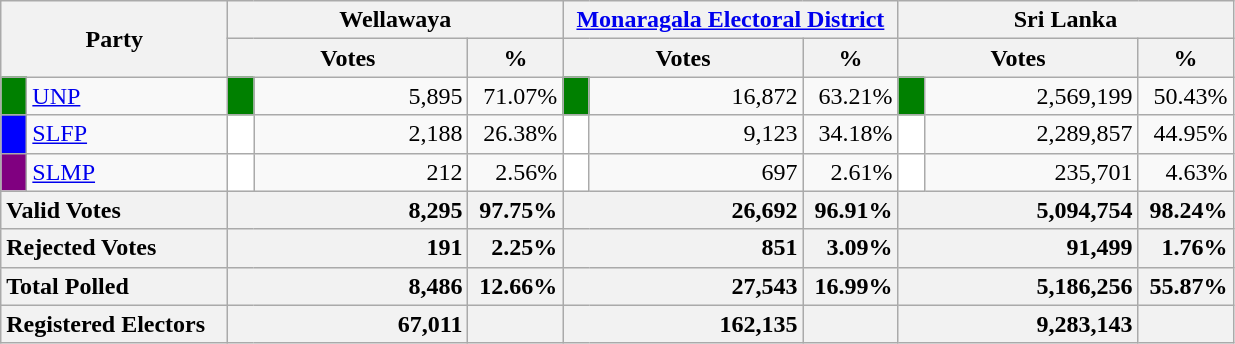<table class="wikitable">
<tr>
<th colspan="2" width="144px"rowspan="2">Party</th>
<th colspan="3" width="216px">Wellawaya</th>
<th colspan="3" width="216px"><a href='#'>Monaragala Electoral District</a></th>
<th colspan="3" width="216px">Sri Lanka</th>
</tr>
<tr>
<th colspan="2" width="144px">Votes</th>
<th>%</th>
<th colspan="2" width="144px">Votes</th>
<th>%</th>
<th colspan="2" width="144px">Votes</th>
<th>%</th>
</tr>
<tr>
<td style="background-color:green;" width="10px"></td>
<td style="text-align:left;"><a href='#'>UNP</a></td>
<td style="background-color:green;" width="10px"></td>
<td style="text-align:right;">5,895</td>
<td style="text-align:right;">71.07%</td>
<td style="background-color:green;" width="10px"></td>
<td style="text-align:right;">16,872</td>
<td style="text-align:right;">63.21%</td>
<td style="background-color:green;" width="10px"></td>
<td style="text-align:right;">2,569,199</td>
<td style="text-align:right;">50.43%</td>
</tr>
<tr>
<td style="background-color:blue;" width="10px"></td>
<td style="text-align:left;"><a href='#'>SLFP</a></td>
<td style="background-color:white;" width="10px"></td>
<td style="text-align:right;">2,188</td>
<td style="text-align:right;">26.38%</td>
<td style="background-color:white;" width="10px"></td>
<td style="text-align:right;">9,123</td>
<td style="text-align:right;">34.18%</td>
<td style="background-color:white;" width="10px"></td>
<td style="text-align:right;">2,289,857</td>
<td style="text-align:right;">44.95%</td>
</tr>
<tr>
<td style="background-color:purple;" width="10px"></td>
<td style="text-align:left;"><a href='#'>SLMP</a></td>
<td style="background-color:white;" width="10px"></td>
<td style="text-align:right;">212</td>
<td style="text-align:right;">2.56%</td>
<td style="background-color:white;" width="10px"></td>
<td style="text-align:right;">697</td>
<td style="text-align:right;">2.61%</td>
<td style="background-color:white;" width="10px"></td>
<td style="text-align:right;">235,701</td>
<td style="text-align:right;">4.63%</td>
</tr>
<tr>
<th colspan="2" width="144px"style="text-align:left;">Valid Votes</th>
<th style="text-align:right;"colspan="2" width="144px">8,295</th>
<th style="text-align:right;">97.75%</th>
<th style="text-align:right;"colspan="2" width="144px">26,692</th>
<th style="text-align:right;">96.91%</th>
<th style="text-align:right;"colspan="2" width="144px">5,094,754</th>
<th style="text-align:right;">98.24%</th>
</tr>
<tr>
<th colspan="2" width="144px"style="text-align:left;">Rejected Votes</th>
<th style="text-align:right;"colspan="2" width="144px">191</th>
<th style="text-align:right;">2.25%</th>
<th style="text-align:right;"colspan="2" width="144px">851</th>
<th style="text-align:right;">3.09%</th>
<th style="text-align:right;"colspan="2" width="144px">91,499</th>
<th style="text-align:right;">1.76%</th>
</tr>
<tr>
<th colspan="2" width="144px"style="text-align:left;">Total Polled</th>
<th style="text-align:right;"colspan="2" width="144px">8,486</th>
<th style="text-align:right;">12.66%</th>
<th style="text-align:right;"colspan="2" width="144px">27,543</th>
<th style="text-align:right;">16.99%</th>
<th style="text-align:right;"colspan="2" width="144px">5,186,256</th>
<th style="text-align:right;">55.87%</th>
</tr>
<tr>
<th colspan="2" width="144px"style="text-align:left;">Registered Electors</th>
<th style="text-align:right;"colspan="2" width="144px">67,011</th>
<th></th>
<th style="text-align:right;"colspan="2" width="144px">162,135</th>
<th></th>
<th style="text-align:right;"colspan="2" width="144px">9,283,143</th>
<th></th>
</tr>
</table>
